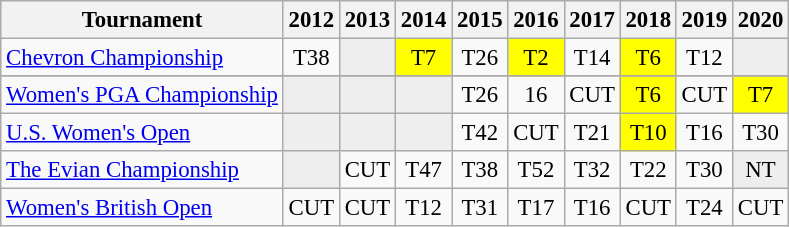<table class="wikitable" style="font-size:95%;text-align:center;">
<tr>
<th>Tournament</th>
<th>2012</th>
<th>2013</th>
<th>2014</th>
<th>2015</th>
<th>2016</th>
<th>2017</th>
<th>2018</th>
<th>2019</th>
<th>2020</th>
</tr>
<tr>
<td align=left><a href='#'>Chevron Championship</a></td>
<td>T38</td>
<td style="background:#eeeeee;"></td>
<td style="background:yellow;">T7</td>
<td>T26</td>
<td style="background:yellow;">T2</td>
<td>T14</td>
<td style="background:yellow;">T6</td>
<td>T12</td>
<td style="background:#eeeeee;"></td>
</tr>
<tr>
</tr>
<tr>
<td align=left><a href='#'>Women's PGA Championship</a></td>
<td style="background:#eeeeee;"></td>
<td style="background:#eeeeee;"></td>
<td style="background:#eeeeee;"></td>
<td>T26</td>
<td>16</td>
<td>CUT</td>
<td style="background:yellow;">T6</td>
<td>CUT</td>
<td style="background:yellow;">T7</td>
</tr>
<tr>
<td align=left><a href='#'>U.S. Women's Open</a></td>
<td style="background:#eeeeee;"></td>
<td style="background:#eeeeee;"></td>
<td style="background:#eeeeee;"></td>
<td>T42</td>
<td>CUT</td>
<td>T21</td>
<td style="background:yellow;">T10</td>
<td>T16</td>
<td>T30</td>
</tr>
<tr>
<td align=left><a href='#'>The Evian Championship</a></td>
<td style="background:#eeeeee;" colspan=1></td>
<td>CUT</td>
<td>T47</td>
<td>T38</td>
<td>T52</td>
<td>T32</td>
<td>T22</td>
<td>T30</td>
<td style="background:#eeeeee;">NT</td>
</tr>
<tr>
<td align=left><a href='#'>Women's British Open</a></td>
<td>CUT</td>
<td>CUT</td>
<td>T12</td>
<td>T31</td>
<td>T17</td>
<td>T16</td>
<td>CUT</td>
<td>T24</td>
<td>CUT</td>
</tr>
</table>
